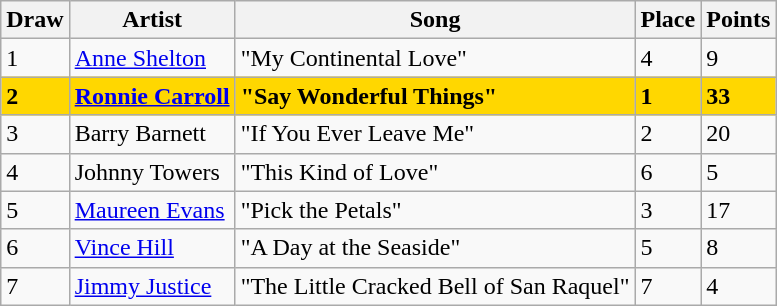<table class="wikitable sortable">
<tr>
<th>Draw</th>
<th>Artist</th>
<th>Song</th>
<th>Place</th>
<th>Points</th>
</tr>
<tr>
<td>1</td>
<td><a href='#'>Anne Shelton</a></td>
<td>"My Continental Love"</td>
<td>4</td>
<td>9</td>
</tr>
<tr style="background:gold; font-weight:bold;">
<td>2</td>
<td><a href='#'>Ronnie Carroll</a></td>
<td>"Say Wonderful Things"</td>
<td>1</td>
<td>33</td>
</tr>
<tr>
<td>3</td>
<td>Barry Barnett</td>
<td>"If You Ever Leave Me"</td>
<td>2</td>
<td>20</td>
</tr>
<tr>
<td>4</td>
<td>Johnny Towers</td>
<td>"This Kind of Love"</td>
<td>6</td>
<td>5</td>
</tr>
<tr>
<td>5</td>
<td><a href='#'>Maureen Evans</a></td>
<td>"Pick the Petals"</td>
<td>3</td>
<td>17</td>
</tr>
<tr>
<td>6</td>
<td><a href='#'>Vince Hill</a></td>
<td>"A Day at the Seaside"</td>
<td>5</td>
<td>8</td>
</tr>
<tr>
<td>7</td>
<td><a href='#'>Jimmy Justice</a></td>
<td>"The Little Cracked Bell of San Raquel"</td>
<td>7</td>
<td>4</td>
</tr>
</table>
